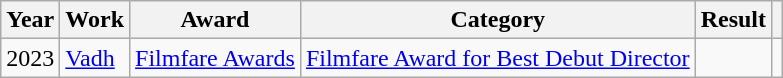<table class="wikitable sortable">
<tr>
<th>Year</th>
<th>Work</th>
<th>Award</th>
<th>Category</th>
<th>Result</th>
<th></th>
</tr>
<tr>
<td>2023</td>
<td><a href='#'>Vadh</a></td>
<td><a href='#'>Filmfare Awards</a></td>
<td><a href='#'>Filmfare Award for Best Debut Director</a></td>
<td></td>
<td></td>
</tr>
</table>
